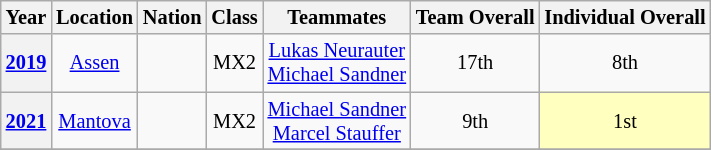<table class="wikitable" style="font-size: 85%; text-align:center">
<tr>
<th>Year</th>
<th>Location</th>
<th>Nation</th>
<th>Class</th>
<th>Teammates</th>
<th>Team Overall</th>
<th>Individual Overall</th>
</tr>
<tr>
<th><a href='#'>2019</a></th>
<td> <a href='#'>Assen</a></td>
<td></td>
<td>MX2</td>
<td><a href='#'>Lukas Neurauter</a><br><a href='#'>Michael Sandner</a></td>
<td>17th</td>
<td>8th</td>
</tr>
<tr>
<th><a href='#'>2021</a></th>
<td> <a href='#'>Mantova</a></td>
<td></td>
<td>MX2</td>
<td><a href='#'>Michael Sandner</a><br><a href='#'>Marcel Stauffer</a></td>
<td>9th</td>
<td style="background:#ffffbf;">1st</td>
</tr>
<tr>
</tr>
</table>
